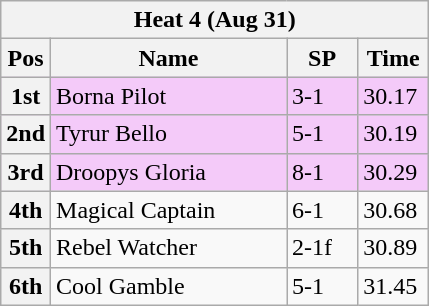<table class="wikitable">
<tr>
<th colspan="6">Heat 4 (Aug 31)</th>
</tr>
<tr>
<th width=20>Pos</th>
<th width=150>Name</th>
<th width=40>SP</th>
<th width=40>Time</th>
</tr>
<tr style="background: #f4caf9;">
<th>1st</th>
<td>Borna Pilot</td>
<td>3-1</td>
<td>30.17</td>
</tr>
<tr style="background: #f4caf9;">
<th>2nd</th>
<td>Tyrur Bello</td>
<td>5-1</td>
<td>30.19</td>
</tr>
<tr style="background: #f4caf9;">
<th>3rd</th>
<td>Droopys Gloria</td>
<td>8-1</td>
<td>30.29</td>
</tr>
<tr>
<th>4th</th>
<td>Magical Captain</td>
<td>6-1</td>
<td>30.68</td>
</tr>
<tr>
<th>5th</th>
<td>Rebel Watcher</td>
<td>2-1f</td>
<td>30.89</td>
</tr>
<tr>
<th>6th</th>
<td>Cool Gamble</td>
<td>5-1</td>
<td>31.45</td>
</tr>
</table>
